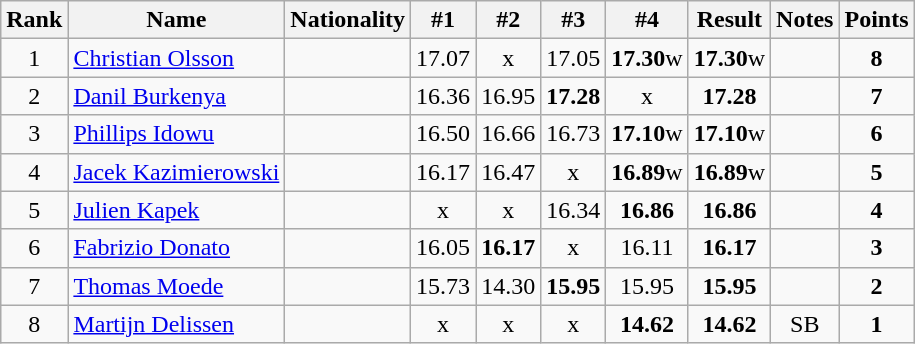<table class="wikitable sortable" style="text-align:center">
<tr>
<th>Rank</th>
<th>Name</th>
<th>Nationality</th>
<th>#1</th>
<th>#2</th>
<th>#3</th>
<th>#4</th>
<th>Result</th>
<th>Notes</th>
<th>Points</th>
</tr>
<tr>
<td>1</td>
<td align=left><a href='#'>Christian Olsson</a></td>
<td align=left></td>
<td>17.07</td>
<td>x</td>
<td>17.05</td>
<td><strong>17.30</strong>w</td>
<td><strong>17.30</strong>w</td>
<td></td>
<td><strong>8</strong></td>
</tr>
<tr>
<td>2</td>
<td align=left><a href='#'>Danil Burkenya</a></td>
<td align=left></td>
<td>16.36</td>
<td>16.95</td>
<td><strong>17.28</strong></td>
<td>x</td>
<td><strong>17.28</strong></td>
<td></td>
<td><strong>7</strong></td>
</tr>
<tr>
<td>3</td>
<td align=left><a href='#'>Phillips Idowu</a></td>
<td align=left></td>
<td>16.50</td>
<td>16.66</td>
<td>16.73</td>
<td><strong>17.10</strong>w</td>
<td><strong>17.10</strong>w</td>
<td></td>
<td><strong>6</strong></td>
</tr>
<tr>
<td>4</td>
<td align=left><a href='#'>Jacek Kazimierowski</a></td>
<td align=left></td>
<td>16.17</td>
<td>16.47</td>
<td>x</td>
<td><strong>16.89</strong>w</td>
<td><strong>16.89</strong>w</td>
<td></td>
<td><strong>5</strong></td>
</tr>
<tr>
<td>5</td>
<td align=left><a href='#'>Julien Kapek</a></td>
<td align=left></td>
<td>x</td>
<td>x</td>
<td>16.34</td>
<td><strong>16.86</strong></td>
<td><strong>16.86</strong></td>
<td></td>
<td><strong>4</strong></td>
</tr>
<tr>
<td>6</td>
<td align=left><a href='#'>Fabrizio Donato</a></td>
<td align=left></td>
<td>16.05</td>
<td><strong>16.17</strong></td>
<td>x</td>
<td>16.11</td>
<td><strong>16.17</strong></td>
<td></td>
<td><strong>3</strong></td>
</tr>
<tr>
<td>7</td>
<td align=left><a href='#'>Thomas Moede</a></td>
<td align=left></td>
<td>15.73</td>
<td>14.30</td>
<td><strong>15.95</strong></td>
<td>15.95</td>
<td><strong>15.95</strong></td>
<td></td>
<td><strong>2</strong></td>
</tr>
<tr>
<td>8</td>
<td align=left><a href='#'>Martijn Delissen</a></td>
<td align=left></td>
<td>x</td>
<td>x</td>
<td>x</td>
<td><strong>14.62</strong></td>
<td><strong>14.62</strong></td>
<td>SB</td>
<td><strong>1</strong></td>
</tr>
</table>
